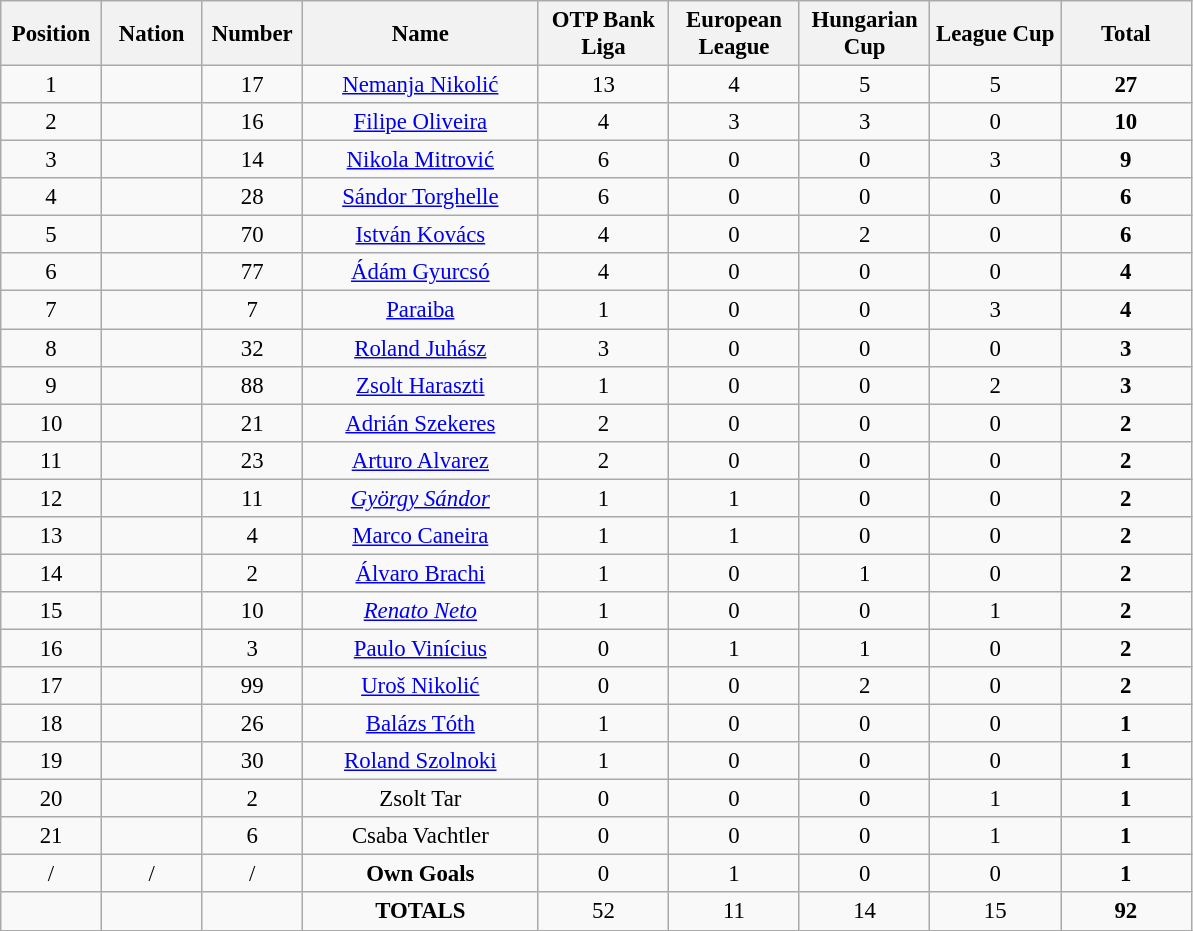<table class="wikitable" style="font-size: 95%; text-align: center;">
<tr>
<th width=60>Position</th>
<th width=60>Nation</th>
<th width=60>Number</th>
<th width=150>Name</th>
<th width=80>OTP Bank Liga</th>
<th width=80>European League</th>
<th width=80>Hungarian Cup</th>
<th width=80>League Cup</th>
<th width=80>Total</th>
</tr>
<tr>
<td>1</td>
<td></td>
<td>17</td>
<td><a href='#'>Nemanja Nikolić</a></td>
<td>13</td>
<td>4</td>
<td>5</td>
<td>5</td>
<td><strong>27</strong></td>
</tr>
<tr>
<td>2</td>
<td></td>
<td>16</td>
<td><a href='#'>Filipe Oliveira</a></td>
<td>4</td>
<td>3</td>
<td>3</td>
<td>0</td>
<td><strong>10</strong></td>
</tr>
<tr>
<td>3</td>
<td></td>
<td>14</td>
<td><a href='#'>Nikola Mitrović</a></td>
<td>6</td>
<td>0</td>
<td>0</td>
<td>3</td>
<td><strong>9</strong></td>
</tr>
<tr>
<td>4</td>
<td></td>
<td>28</td>
<td><a href='#'>Sándor Torghelle</a></td>
<td>6</td>
<td>0</td>
<td>0</td>
<td>0</td>
<td><strong>6</strong></td>
</tr>
<tr>
<td>5</td>
<td></td>
<td>70</td>
<td><a href='#'>István Kovács</a></td>
<td>4</td>
<td>0</td>
<td>2</td>
<td>0</td>
<td><strong>6</strong></td>
</tr>
<tr>
<td>6</td>
<td></td>
<td>77</td>
<td><a href='#'>Ádám Gyurcsó</a></td>
<td>4</td>
<td>0</td>
<td>0</td>
<td>0</td>
<td><strong>4</strong></td>
</tr>
<tr>
<td>7</td>
<td></td>
<td>7</td>
<td><a href='#'>Paraiba</a></td>
<td>1</td>
<td>0</td>
<td>0</td>
<td>3</td>
<td><strong>4</strong></td>
</tr>
<tr>
<td>8</td>
<td></td>
<td>32</td>
<td><a href='#'>Roland Juhász</a></td>
<td>3</td>
<td>0</td>
<td>0</td>
<td>0</td>
<td><strong>3</strong></td>
</tr>
<tr>
<td>9</td>
<td></td>
<td>88</td>
<td><a href='#'>Zsolt Haraszti</a></td>
<td>1</td>
<td>0</td>
<td>0</td>
<td>2</td>
<td><strong>3</strong></td>
</tr>
<tr>
<td>10</td>
<td></td>
<td>21</td>
<td><a href='#'>Adrián Szekeres</a></td>
<td>2</td>
<td>0</td>
<td>0</td>
<td>0</td>
<td><strong>2</strong></td>
</tr>
<tr>
<td>11</td>
<td></td>
<td>23</td>
<td><a href='#'>Arturo Alvarez</a></td>
<td>2</td>
<td>0</td>
<td>0</td>
<td>0</td>
<td><strong>2</strong></td>
</tr>
<tr>
<td>12</td>
<td></td>
<td>11</td>
<td><em><a href='#'>György Sándor</a></em></td>
<td>1</td>
<td>1</td>
<td>0</td>
<td>0</td>
<td><strong>2</strong></td>
</tr>
<tr>
<td>13</td>
<td></td>
<td>4</td>
<td><a href='#'>Marco Caneira</a></td>
<td>1</td>
<td>1</td>
<td>0</td>
<td>0</td>
<td><strong>2</strong></td>
</tr>
<tr>
<td>14</td>
<td></td>
<td>2</td>
<td><a href='#'>Álvaro Brachi</a></td>
<td>1</td>
<td>0</td>
<td>1</td>
<td>0</td>
<td><strong>2</strong></td>
</tr>
<tr>
<td>15</td>
<td></td>
<td>10</td>
<td><em><a href='#'>Renato Neto</a></em></td>
<td>1</td>
<td>0</td>
<td>0</td>
<td>1</td>
<td><strong>2</strong></td>
</tr>
<tr>
<td>16</td>
<td></td>
<td>3</td>
<td><a href='#'>Paulo Vinícius</a></td>
<td>0</td>
<td>1</td>
<td>1</td>
<td>0</td>
<td><strong>2</strong></td>
</tr>
<tr>
<td>17</td>
<td></td>
<td>99</td>
<td><a href='#'>Uroš Nikolić</a></td>
<td>0</td>
<td>0</td>
<td>2</td>
<td>0</td>
<td><strong>2</strong></td>
</tr>
<tr>
<td>18</td>
<td></td>
<td>26</td>
<td><a href='#'>Balázs Tóth</a></td>
<td>1</td>
<td>0</td>
<td>0</td>
<td>0</td>
<td><strong>1</strong></td>
</tr>
<tr>
<td>19</td>
<td></td>
<td>30</td>
<td><a href='#'>Roland Szolnoki</a></td>
<td>1</td>
<td>0</td>
<td>0</td>
<td>0</td>
<td><strong>1</strong></td>
</tr>
<tr>
<td>20</td>
<td></td>
<td>2</td>
<td>Zsolt Tar</td>
<td>0</td>
<td>0</td>
<td>0</td>
<td>1</td>
<td><strong>1</strong></td>
</tr>
<tr>
<td>21</td>
<td></td>
<td>6</td>
<td>Csaba Vachtler</td>
<td>0</td>
<td>0</td>
<td>0</td>
<td>1</td>
<td><strong>1</strong></td>
</tr>
<tr>
<td>/</td>
<td>/</td>
<td>/</td>
<td><strong>Own Goals</strong></td>
<td>0</td>
<td>1</td>
<td>0</td>
<td>0</td>
<td><strong>1</strong></td>
</tr>
<tr>
<td></td>
<td></td>
<td></td>
<td><strong>TOTALS</strong></td>
<td>52</td>
<td>11</td>
<td>14</td>
<td>15</td>
<td><strong>92</strong></td>
</tr>
</table>
